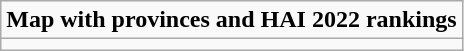<table role= "presentation" class="wikitable mw-collapsible mw-collapsed">
<tr>
<td><strong>Map with provinces and HAI 2022 rankings</strong></td>
</tr>
<tr>
<td></td>
</tr>
</table>
